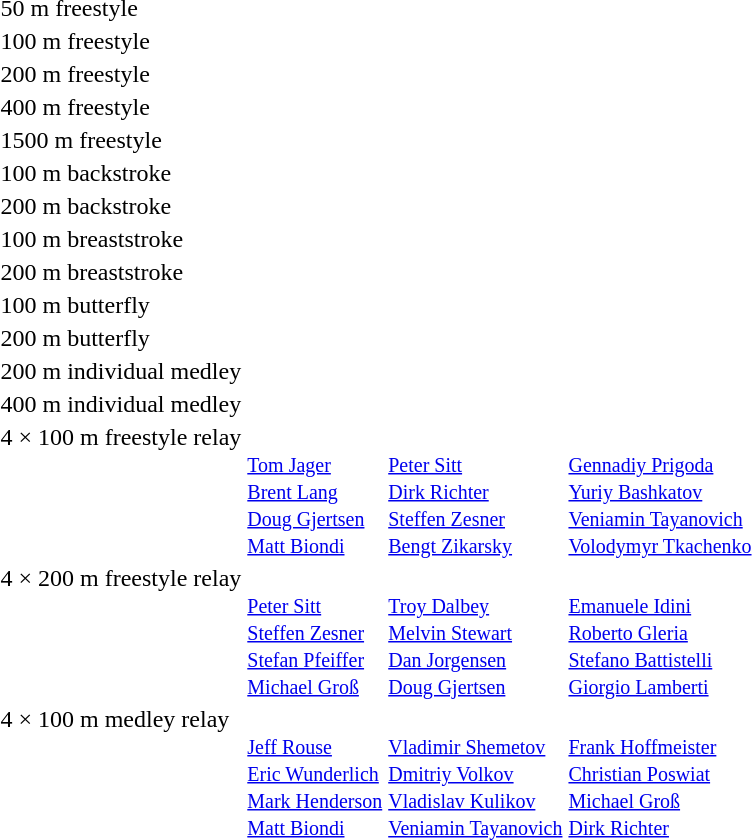<table>
<tr valign="top">
<td>50 m freestyle</td>
<td></td>
<td></td>
<td></td>
</tr>
<tr valign="top">
<td>100 m freestyle</td>
<td></td>
<td></td>
<td></td>
</tr>
<tr valign="top">
<td>200 m freestyle</td>
<td></td>
<td></td>
<td></td>
</tr>
<tr valign="top">
<td>400 m freestyle</td>
<td></td>
<td></td>
<td></td>
</tr>
<tr valign="top">
<td>1500 m freestyle</td>
<td></td>
<td></td>
<td></td>
</tr>
<tr valign="top">
<td>100 m backstroke</td>
<td></td>
<td></td>
<td></td>
</tr>
<tr valign="top">
<td>200 m backstroke</td>
<td></td>
<td></td>
<td></td>
</tr>
<tr valign="top">
<td>100 m breaststroke</td>
<td></td>
<td></td>
<td></td>
</tr>
<tr valign="top">
<td>200 m breaststroke</td>
<td></td>
<td></td>
<td></td>
</tr>
<tr valign="top">
<td>100 m butterfly</td>
<td></td>
<td></td>
<td></td>
</tr>
<tr valign="top">
<td>200 m butterfly</td>
<td></td>
<td></td>
<td></td>
</tr>
<tr valign="top">
<td>200 m individual medley</td>
<td></td>
<td></td>
<td></td>
</tr>
<tr valign="top">
<td>400 m individual medley</td>
<td></td>
<td></td>
<td></td>
</tr>
<tr valign="top">
<td>4 × 100 m freestyle relay</td>
<td><br><small><a href='#'>Tom Jager</a><br><a href='#'>Brent Lang</a><br><a href='#'>Doug Gjertsen</a><br><a href='#'>Matt Biondi</a></small></td>
<td><br><small><a href='#'>Peter Sitt</a><br><a href='#'>Dirk Richter</a><br><a href='#'>Steffen Zesner</a><br><a href='#'>Bengt Zikarsky</a></small></td>
<td><br><small><a href='#'>Gennadiy Prigoda</a><br><a href='#'>Yuriy Bashkatov</a><br><a href='#'>Veniamin Tayanovich</a><br><a href='#'>Volodymyr Tkachenko</a></small></td>
</tr>
<tr valign="top">
<td>4 × 200 m freestyle relay</td>
<td><br><small><a href='#'>Peter Sitt</a><br><a href='#'>Steffen Zesner</a><br><a href='#'>Stefan Pfeiffer</a><br><a href='#'>Michael Groß</a></small></td>
<td><br><small><a href='#'>Troy Dalbey</a><br><a href='#'>Melvin Stewart</a><br><a href='#'>Dan Jorgensen</a><br><a href='#'>Doug Gjertsen</a></small></td>
<td><br><small><a href='#'>Emanuele Idini</a><br><a href='#'>Roberto Gleria</a><br><a href='#'>Stefano Battistelli</a><br><a href='#'>Giorgio Lamberti</a></small></td>
</tr>
<tr valign="top">
<td>4 × 100 m medley relay</td>
<td><br><small><a href='#'>Jeff Rouse</a><br><a href='#'>Eric Wunderlich</a><br><a href='#'>Mark Henderson</a><br><a href='#'>Matt Biondi</a></small></td>
<td><br><small><a href='#'>Vladimir Shemetov</a><br><a href='#'>Dmitriy Volkov</a><br><a href='#'>Vladislav Kulikov</a><br><a href='#'>Veniamin Tayanovich</a></small></td>
<td><br><small><a href='#'>Frank Hoffmeister</a><br><a href='#'>Christian Poswiat</a><br><a href='#'>Michael Groß</a><br><a href='#'>Dirk Richter</a></small></td>
</tr>
</table>
